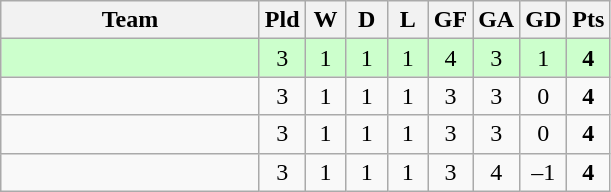<table class="wikitable" style="text-align:center;">
<tr>
<th width=165>Team</th>
<th width=20>Pld</th>
<th width=20>W</th>
<th width=20>D</th>
<th width=20>L</th>
<th width=20>GF</th>
<th width=20>GA</th>
<th width=20>GD</th>
<th width=20>Pts<br></th>
</tr>
<tr align=center bgcolor="ccffcc">
<td style="text-align:left;"></td>
<td>3</td>
<td>1</td>
<td>1</td>
<td>1</td>
<td>4</td>
<td>3</td>
<td>1</td>
<td><strong>4</strong></td>
</tr>
<tr align=center>
<td style="text-align:left;"></td>
<td>3</td>
<td>1</td>
<td>1</td>
<td>1</td>
<td>3</td>
<td>3</td>
<td>0</td>
<td><strong>4</strong></td>
</tr>
<tr align=center>
<td style="text-align:left;"></td>
<td>3</td>
<td>1</td>
<td>1</td>
<td>1</td>
<td>3</td>
<td>3</td>
<td>0</td>
<td><strong>4</strong></td>
</tr>
<tr align=center>
<td style="text-align:left;"></td>
<td>3</td>
<td>1</td>
<td>1</td>
<td>1</td>
<td>3</td>
<td>4</td>
<td>–1</td>
<td><strong>4</strong></td>
</tr>
</table>
